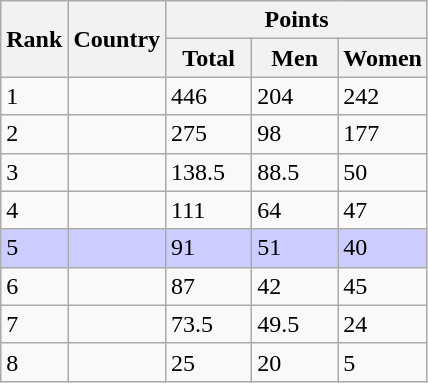<table class=wikitable>
<tr>
<th rowspan=2>Rank</th>
<th rowspan=2>Country</th>
<th colspan=3 width=150>Points</th>
</tr>
<tr>
<th width=50>Total</th>
<th width=50>Men</th>
<th width=50>Women</th>
</tr>
<tr>
<td>1</td>
<td align=left></td>
<td>446</td>
<td>204</td>
<td>242</td>
</tr>
<tr>
<td>2</td>
<td align=left></td>
<td>275</td>
<td>98</td>
<td>177</td>
</tr>
<tr>
<td>3</td>
<td align=left></td>
<td>138.5</td>
<td>88.5</td>
<td>50</td>
</tr>
<tr>
<td>4</td>
<td align=left></td>
<td>111</td>
<td>64</td>
<td>47</td>
</tr>
<tr style="background-color:#ccccff">
<td>5</td>
<td align=left></td>
<td>91</td>
<td>51</td>
<td>40</td>
</tr>
<tr>
<td>6</td>
<td align=left></td>
<td>87</td>
<td>42</td>
<td>45</td>
</tr>
<tr>
<td>7</td>
<td align=left></td>
<td>73.5</td>
<td>49.5</td>
<td>24</td>
</tr>
<tr>
<td>8</td>
<td align=left></td>
<td>25</td>
<td>20</td>
<td>5</td>
</tr>
</table>
